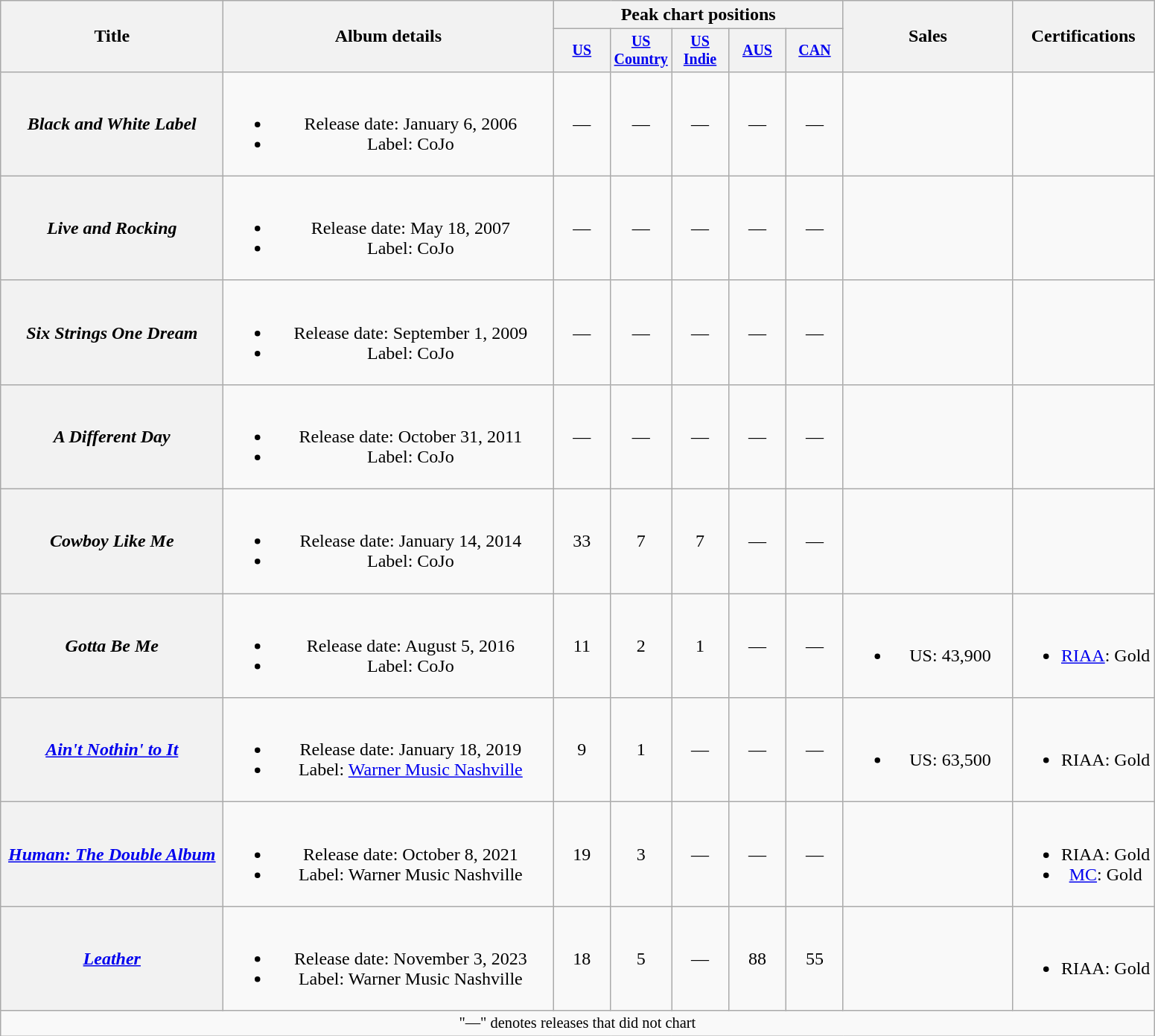<table class="wikitable plainrowheaders" style="text-align:center;">
<tr>
<th scope="col" rowspan="2" style="width:12em;">Title</th>
<th scope="col" rowspan="2" style="width:18em;">Album details</th>
<th scope="col" colspan="5">Peak chart positions</th>
<th scope="col" rowspan="2" style="width:9em;">Sales</th>
<th scope="col" rowspan="2">Certifications</th>
</tr>
<tr style="font-size:smaller;">
<th scope="col" width="45"><a href='#'>US</a><br></th>
<th scope="col" width="45"><a href='#'>US Country</a><br></th>
<th scope="col" width="45"><a href='#'>US<br>Indie</a><br></th>
<th scope="col" width="45"><a href='#'>AUS</a><br></th>
<th scope="col" width="45"><a href='#'>CAN</a><br></th>
</tr>
<tr>
<th scope="row"><em>Black and White Label</em></th>
<td><br><ul><li>Release date: January 6, 2006</li><li>Label: CoJo</li></ul></td>
<td>—</td>
<td>—</td>
<td>—</td>
<td>—</td>
<td>—</td>
<td></td>
<td></td>
</tr>
<tr>
<th scope="row"><em>Live and Rocking</em></th>
<td><br><ul><li>Release date: May 18, 2007</li><li>Label: CoJo</li></ul></td>
<td>—</td>
<td>—</td>
<td>—</td>
<td>—</td>
<td>—</td>
<td></td>
<td></td>
</tr>
<tr>
<th scope="row"><em>Six Strings One Dream</em></th>
<td><br><ul><li>Release date: September 1, 2009</li><li>Label: CoJo</li></ul></td>
<td>—</td>
<td>—</td>
<td>—</td>
<td>—</td>
<td>—</td>
<td></td>
<td></td>
</tr>
<tr>
<th scope="row"><em>A Different Day</em></th>
<td><br><ul><li>Release date: October 31, 2011</li><li>Label: CoJo</li></ul></td>
<td>—</td>
<td>—</td>
<td>—</td>
<td>—</td>
<td>—</td>
<td></td>
<td></td>
</tr>
<tr>
<th scope="row"><em>Cowboy Like Me</em></th>
<td><br><ul><li>Release date: January 14, 2014</li><li>Label: CoJo</li></ul></td>
<td>33</td>
<td>7</td>
<td>7</td>
<td>—</td>
<td>—</td>
<td></td>
<td></td>
</tr>
<tr>
<th scope="row"><em>Gotta Be Me</em></th>
<td><br><ul><li>Release date: August 5, 2016</li><li>Label: CoJo</li></ul></td>
<td>11</td>
<td>2</td>
<td>1</td>
<td>—</td>
<td>—</td>
<td><br><ul><li>US: 43,900</li></ul></td>
<td><br><ul><li><a href='#'>RIAA</a>: Gold</li></ul></td>
</tr>
<tr>
<th scope="row"><em><a href='#'>Ain't Nothin' to It</a></em></th>
<td><br><ul><li>Release date: January 18, 2019</li><li>Label: <a href='#'>Warner Music Nashville</a></li></ul></td>
<td>9</td>
<td>1</td>
<td>—</td>
<td>—</td>
<td>—</td>
<td><br><ul><li>US: 63,500</li></ul></td>
<td><br><ul><li>RIAA: Gold</li></ul></td>
</tr>
<tr>
<th scope="row"><em><a href='#'>Human: The Double Album</a></em></th>
<td><br><ul><li>Release date: October 8, 2021</li><li>Label: Warner Music Nashville</li></ul></td>
<td>19</td>
<td>3</td>
<td>—</td>
<td>—</td>
<td>—</td>
<td></td>
<td><br><ul><li>RIAA: Gold</li><li><a href='#'>MC</a>: Gold</li></ul></td>
</tr>
<tr>
<th scope="row"><em><a href='#'>Leather</a></em></th>
<td><br><ul><li>Release date: November 3, 2023</li><li>Label: Warner Music Nashville</li></ul></td>
<td>18</td>
<td>5</td>
<td>—</td>
<td>88</td>
<td>55</td>
<td></td>
<td><br><ul><li>RIAA: Gold</li></ul></td>
</tr>
<tr>
<td colspan="9" style="font-size:85%">"—" denotes releases that did not chart</td>
</tr>
</table>
